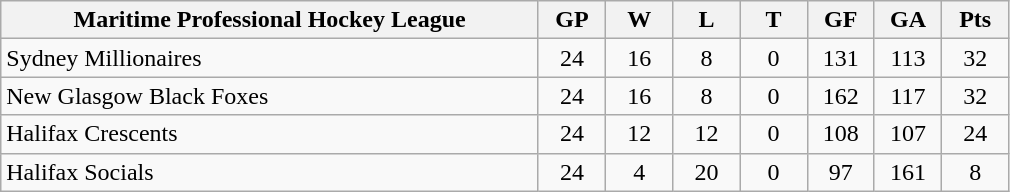<table class="wikitable">
<tr>
<th bgcolor="#DDDDFF" width="40%">Maritime Professional Hockey League</th>
<th bgcolor="#DDDDFF" width="5%">GP</th>
<th bgcolor="#DDDDFF" width="5%">W</th>
<th bgcolor="#DDDDFF" width="5%">L</th>
<th bgcolor="#DDDDFF" width="5%">T</th>
<th bgcolor="#DDDDFF" width="5%">GF</th>
<th bgcolor="#DDDDFF" width="5%">GA</th>
<th bgcolor="#DDDDFF" width="5%">Pts</th>
</tr>
<tr align="center">
<td align="left">Sydney Millionaires</td>
<td>24</td>
<td>16</td>
<td>8</td>
<td>0</td>
<td>131</td>
<td>113</td>
<td>32</td>
</tr>
<tr align="center">
<td align="left">New Glasgow Black Foxes</td>
<td>24</td>
<td>16</td>
<td>8</td>
<td>0</td>
<td>162</td>
<td>117</td>
<td>32</td>
</tr>
<tr align="center">
<td align="left">Halifax Crescents</td>
<td>24</td>
<td>12</td>
<td>12</td>
<td>0</td>
<td>108</td>
<td>107</td>
<td>24</td>
</tr>
<tr align="center">
<td align="left">Halifax Socials</td>
<td>24</td>
<td>4</td>
<td>20</td>
<td>0</td>
<td>97</td>
<td>161</td>
<td>8</td>
</tr>
</table>
